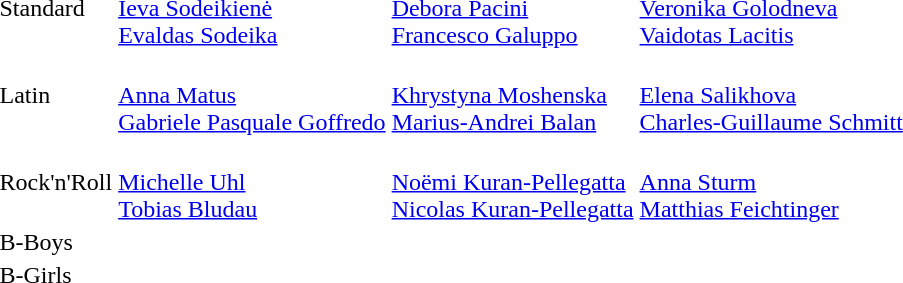<table>
<tr>
<td>Standard<br></td>
<td><br><a href='#'>Ieva Sodeikienė</a><br><a href='#'>Evaldas Sodeika</a></td>
<td><br><a href='#'>Debora Pacini</a><br><a href='#'>Francesco Galuppo</a></td>
<td><br><a href='#'>Veronika Golodneva</a><br><a href='#'>Vaidotas Lacitis</a></td>
</tr>
<tr>
<td>Latin<br></td>
<td><br><a href='#'>Anna Matus</a><br><a href='#'>Gabriele Pasquale Goffredo</a></td>
<td><br><a href='#'>Khrystyna Moshenska</a><br><a href='#'>Marius-Andrei Balan</a></td>
<td><br><a href='#'>Elena Salikhova</a><br><a href='#'>Charles-Guillaume Schmitt</a></td>
</tr>
<tr>
<td>Rock'n'Roll<br></td>
<td><br><a href='#'>Michelle Uhl</a><br><a href='#'>Tobias Bludau</a></td>
<td><br><a href='#'>Noëmi Kuran-Pellegatta</a><br><a href='#'>Nicolas Kuran-Pellegatta</a></td>
<td><br><a href='#'>Anna Sturm</a><br><a href='#'>Matthias Feichtinger</a></td>
</tr>
<tr>
<td>B-Boys<br></td>
<td></td>
<td></td>
<td></td>
</tr>
<tr>
<td>B-Girls<br></td>
<td></td>
<td></td>
<td></td>
</tr>
</table>
